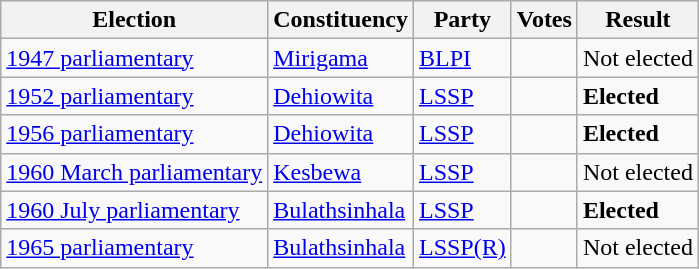<table class="wikitable" style="text-align:left;">
<tr>
<th scope=col>Election</th>
<th scope=col>Constituency</th>
<th scope=col>Party</th>
<th scope=col>Votes</th>
<th scope=col>Result</th>
</tr>
<tr>
<td><a href='#'>1947 parliamentary</a></td>
<td><a href='#'>Mirigama</a></td>
<td><a href='#'>BLPI</a></td>
<td align=right></td>
<td>Not elected</td>
</tr>
<tr>
<td><a href='#'>1952 parliamentary</a></td>
<td><a href='#'>Dehiowita</a></td>
<td><a href='#'>LSSP</a></td>
<td align=right></td>
<td><strong>Elected</strong></td>
</tr>
<tr>
<td><a href='#'>1956 parliamentary</a></td>
<td><a href='#'>Dehiowita</a></td>
<td><a href='#'>LSSP</a></td>
<td align=right></td>
<td><strong>Elected</strong></td>
</tr>
<tr>
<td><a href='#'>1960 March parliamentary</a></td>
<td><a href='#'>Kesbewa</a></td>
<td><a href='#'>LSSP</a></td>
<td align=right></td>
<td>Not elected</td>
</tr>
<tr>
<td><a href='#'>1960 July parliamentary</a></td>
<td><a href='#'>Bulathsinhala</a></td>
<td><a href='#'>LSSP</a></td>
<td align=right></td>
<td><strong>Elected</strong></td>
</tr>
<tr>
<td><a href='#'>1965 parliamentary</a></td>
<td><a href='#'>Bulathsinhala</a></td>
<td><a href='#'>LSSP(R)</a></td>
<td align=right></td>
<td>Not elected</td>
</tr>
</table>
